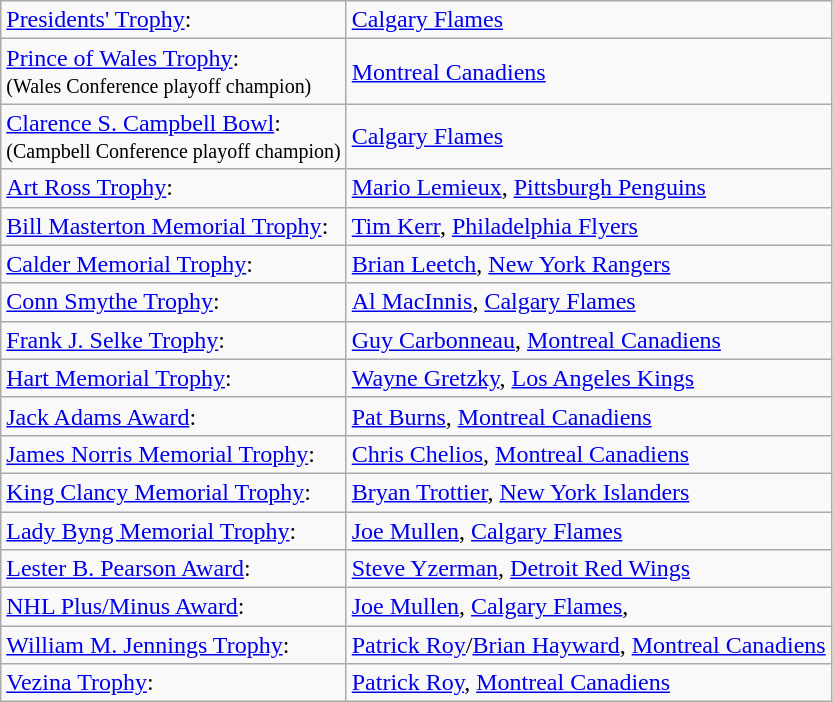<table class="wikitable"cellpadding="3" cellspacing="1">
<tr>
<td><a href='#'>Presidents' Trophy</a>:</td>
<td><a href='#'>Calgary Flames</a></td>
</tr>
<tr>
<td><a href='#'>Prince of Wales Trophy</a>: <br><small>(Wales Conference playoff champion)</small></td>
<td><a href='#'>Montreal Canadiens</a></td>
</tr>
<tr>
<td><a href='#'>Clarence S. Campbell Bowl</a>: <br><small>(Campbell Conference playoff champion)</small></td>
<td><a href='#'>Calgary Flames</a></td>
</tr>
<tr>
<td><a href='#'>Art Ross Trophy</a>:</td>
<td><a href='#'>Mario Lemieux</a>, <a href='#'>Pittsburgh Penguins</a></td>
</tr>
<tr>
<td><a href='#'>Bill Masterton Memorial Trophy</a>:</td>
<td><a href='#'>Tim Kerr</a>, <a href='#'>Philadelphia Flyers</a></td>
</tr>
<tr>
<td><a href='#'>Calder Memorial Trophy</a>:</td>
<td><a href='#'>Brian Leetch</a>, <a href='#'>New York Rangers</a></td>
</tr>
<tr>
<td><a href='#'>Conn Smythe Trophy</a>:</td>
<td><a href='#'>Al MacInnis</a>, <a href='#'>Calgary Flames</a></td>
</tr>
<tr>
<td><a href='#'>Frank J. Selke Trophy</a>:</td>
<td><a href='#'>Guy Carbonneau</a>, <a href='#'>Montreal Canadiens</a></td>
</tr>
<tr>
<td><a href='#'>Hart Memorial Trophy</a>:</td>
<td><a href='#'>Wayne Gretzky</a>, <a href='#'>Los Angeles Kings</a></td>
</tr>
<tr>
<td><a href='#'>Jack Adams Award</a>:</td>
<td><a href='#'>Pat Burns</a>, <a href='#'>Montreal Canadiens</a></td>
</tr>
<tr>
<td><a href='#'>James Norris Memorial Trophy</a>:</td>
<td><a href='#'>Chris Chelios</a>, <a href='#'>Montreal Canadiens</a></td>
</tr>
<tr>
<td><a href='#'>King Clancy Memorial Trophy</a>:</td>
<td><a href='#'>Bryan Trottier</a>, <a href='#'>New York Islanders</a></td>
</tr>
<tr>
<td><a href='#'>Lady Byng Memorial Trophy</a>:</td>
<td><a href='#'>Joe Mullen</a>, <a href='#'>Calgary Flames</a></td>
</tr>
<tr>
<td><a href='#'>Lester B. Pearson Award</a>:</td>
<td><a href='#'>Steve Yzerman</a>, <a href='#'>Detroit Red Wings</a></td>
</tr>
<tr>
<td><a href='#'>NHL Plus/Minus Award</a>:</td>
<td><a href='#'>Joe Mullen</a>, <a href='#'>Calgary Flames</a>,</td>
</tr>
<tr>
<td><a href='#'>William M. Jennings Trophy</a>:</td>
<td><a href='#'>Patrick Roy</a>/<a href='#'>Brian Hayward</a>, <a href='#'>Montreal Canadiens</a></td>
</tr>
<tr>
<td><a href='#'>Vezina Trophy</a>:</td>
<td><a href='#'>Patrick Roy</a>, <a href='#'>Montreal Canadiens</a></td>
</tr>
</table>
